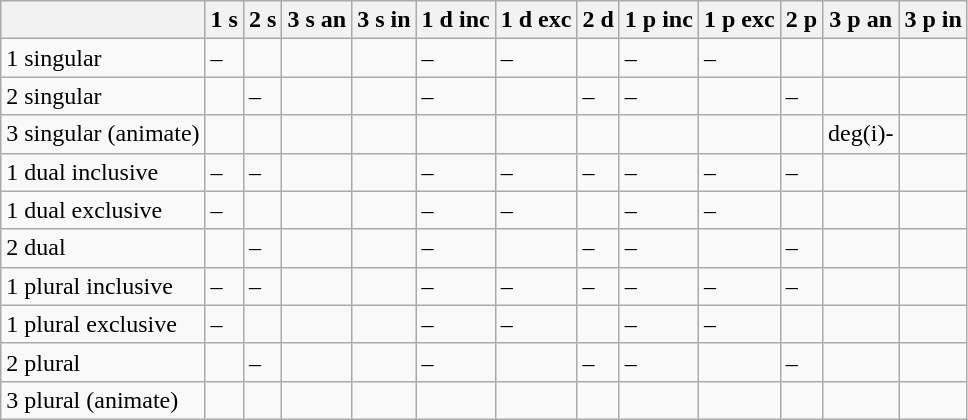<table class="wikitable">
<tr>
<th></th>
<th>1 s</th>
<th>2 s</th>
<th>3 s an</th>
<th>3 s in</th>
<th>1 d inc</th>
<th>1 d exc</th>
<th>2 d</th>
<th>1 p inc</th>
<th>1 p exc</th>
<th>2 p</th>
<th>3 p an</th>
<th>3 p in</th>
</tr>
<tr>
<td>1 singular</td>
<td>–</td>
<td></td>
<td></td>
<td></td>
<td>–</td>
<td>–</td>
<td></td>
<td>–</td>
<td>–</td>
<td></td>
<td></td>
<td></td>
</tr>
<tr>
<td>2 singular</td>
<td></td>
<td>–</td>
<td></td>
<td></td>
<td>–</td>
<td></td>
<td>–</td>
<td>–</td>
<td></td>
<td>–</td>
<td></td>
<td></td>
</tr>
<tr>
<td>3 singular (animate)</td>
<td></td>
<td></td>
<td></td>
<td></td>
<td></td>
<td></td>
<td></td>
<td></td>
<td></td>
<td></td>
<td>deg(i)-</td>
<td></td>
</tr>
<tr>
<td>1 dual inclusive</td>
<td>–</td>
<td>–</td>
<td></td>
<td></td>
<td>–</td>
<td>–</td>
<td>–</td>
<td>–</td>
<td>–</td>
<td>–</td>
<td></td>
<td></td>
</tr>
<tr>
<td>1 dual exclusive</td>
<td>–</td>
<td></td>
<td></td>
<td></td>
<td>–</td>
<td>–</td>
<td></td>
<td>–</td>
<td>–</td>
<td></td>
<td></td>
<td></td>
</tr>
<tr>
<td>2 dual</td>
<td></td>
<td>–</td>
<td></td>
<td></td>
<td>–</td>
<td></td>
<td>–</td>
<td>–</td>
<td></td>
<td>–</td>
<td></td>
<td></td>
</tr>
<tr>
<td>1 plural inclusive</td>
<td>–</td>
<td>–</td>
<td></td>
<td></td>
<td>–</td>
<td>–</td>
<td>–</td>
<td>–</td>
<td>–</td>
<td>–</td>
<td></td>
<td></td>
</tr>
<tr>
<td>1 plural exclusive</td>
<td>–</td>
<td></td>
<td></td>
<td></td>
<td>–</td>
<td>–</td>
<td></td>
<td>–</td>
<td>–</td>
<td></td>
<td></td>
<td></td>
</tr>
<tr>
<td>2 plural</td>
<td></td>
<td>–</td>
<td></td>
<td></td>
<td>–</td>
<td></td>
<td>–</td>
<td>–</td>
<td></td>
<td>–</td>
<td></td>
<td></td>
</tr>
<tr>
<td>3 plural (animate)</td>
<td></td>
<td></td>
<td></td>
<td></td>
<td></td>
<td></td>
<td></td>
<td></td>
<td></td>
<td></td>
<td></td>
<td></td>
</tr>
</table>
